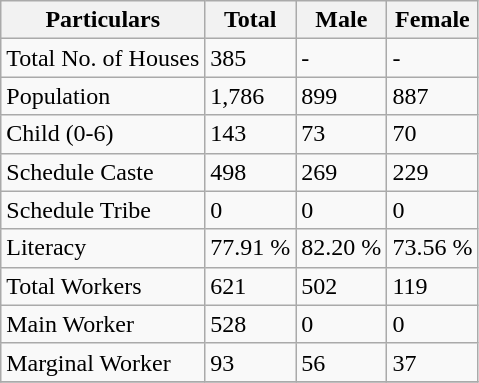<table class="wikitable sortable">
<tr>
<th>Particulars</th>
<th>Total</th>
<th>Male</th>
<th>Female</th>
</tr>
<tr>
<td>Total No. of Houses</td>
<td>385</td>
<td>-</td>
<td>-</td>
</tr>
<tr>
<td>Population</td>
<td>1,786</td>
<td>899</td>
<td>887</td>
</tr>
<tr>
<td>Child (0-6)</td>
<td>143</td>
<td>73</td>
<td>70</td>
</tr>
<tr>
<td>Schedule Caste</td>
<td>498</td>
<td>269</td>
<td>229</td>
</tr>
<tr>
<td>Schedule Tribe</td>
<td>0</td>
<td>0</td>
<td>0</td>
</tr>
<tr>
<td>Literacy</td>
<td>77.91 %</td>
<td>82.20 %</td>
<td>73.56 %</td>
</tr>
<tr>
<td>Total Workers</td>
<td>621</td>
<td>502</td>
<td>119</td>
</tr>
<tr>
<td>Main Worker</td>
<td>528</td>
<td>0</td>
<td>0</td>
</tr>
<tr>
<td>Marginal Worker</td>
<td>93</td>
<td>56</td>
<td>37</td>
</tr>
<tr>
</tr>
</table>
